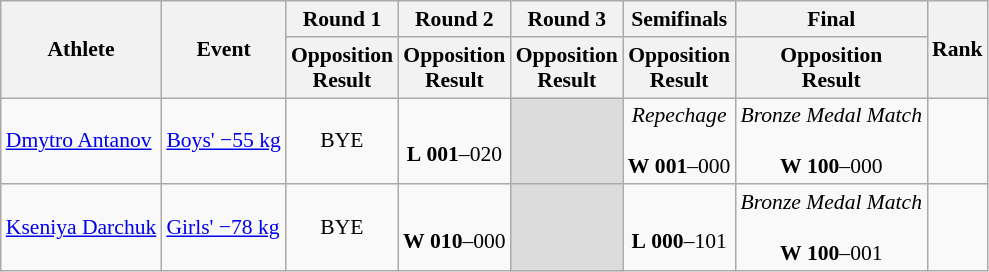<table class="wikitable" border="1" style="font-size:90%">
<tr>
<th rowspan=2>Athlete</th>
<th rowspan=2>Event</th>
<th>Round 1</th>
<th>Round 2</th>
<th>Round 3</th>
<th>Semifinals</th>
<th>Final</th>
<th rowspan=2>Rank</th>
</tr>
<tr>
<th>Opposition<br>Result</th>
<th>Opposition<br>Result</th>
<th>Opposition<br>Result</th>
<th>Opposition<br>Result</th>
<th>Opposition<br>Result</th>
</tr>
<tr>
<td><a href='#'>Dmytro Antanov</a></td>
<td><a href='#'>Boys' −55 kg</a></td>
<td align=center>BYE</td>
<td align=center> <br> <strong>L</strong> <strong>001</strong>–020</td>
<td bgcolor=#DCDCDC></td>
<td align=center><em>Repechage</em><br> <br> <strong>W</strong> <strong>001</strong>–000</td>
<td align=center><em>Bronze Medal Match</em><br> <br> <strong>W</strong> <strong>100</strong>–000</td>
<td align=center></td>
</tr>
<tr>
<td><a href='#'>Kseniya Darchuk</a></td>
<td><a href='#'>Girls' −78 kg</a></td>
<td align=center>BYE</td>
<td align=center> <br> <strong>W</strong> <strong>010</strong>–000</td>
<td bgcolor=#DCDCDC></td>
<td align=center> <br> <strong>L</strong> <strong>000</strong>–101</td>
<td align=center><em>Bronze Medal Match</em><br> <br> <strong>W</strong> <strong>100</strong>–001</td>
<td align=center></td>
</tr>
</table>
